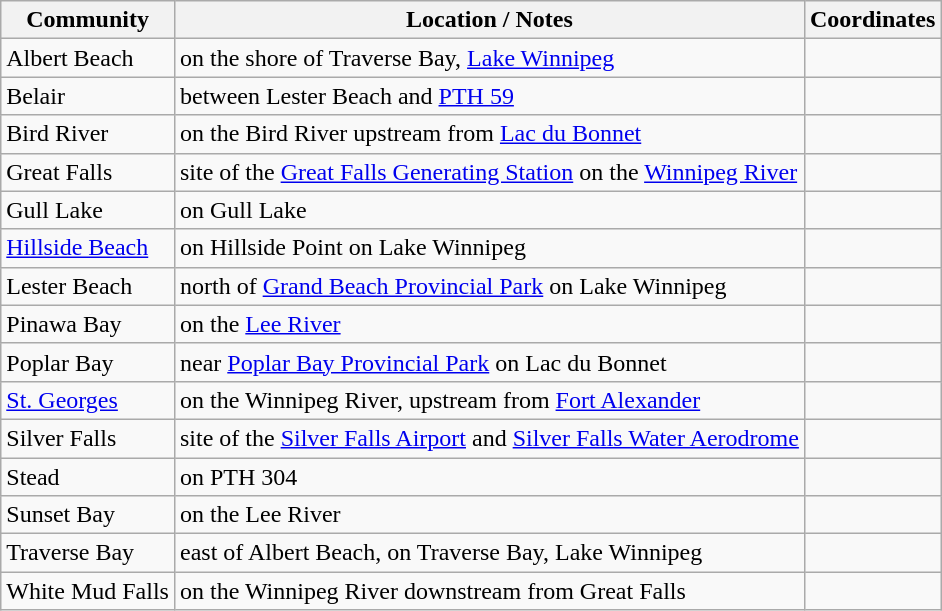<table class="wikitable">
<tr>
<th>Community</th>
<th>Location / Notes</th>
<th>Coordinates</th>
</tr>
<tr>
<td>Albert Beach</td>
<td>on the shore of Traverse Bay, <a href='#'>Lake Winnipeg</a></td>
<td></td>
</tr>
<tr>
<td>Belair</td>
<td>between Lester Beach and <a href='#'>PTH 59</a></td>
<td></td>
</tr>
<tr>
<td>Bird River</td>
<td>on the Bird River upstream from <a href='#'>Lac du Bonnet</a></td>
<td></td>
</tr>
<tr>
<td>Great Falls</td>
<td>site of the <a href='#'>Great Falls Generating Station</a> on the <a href='#'>Winnipeg River</a></td>
<td></td>
</tr>
<tr>
<td>Gull Lake</td>
<td>on Gull Lake</td>
<td></td>
</tr>
<tr>
<td><a href='#'>Hillside Beach</a></td>
<td>on Hillside Point on Lake Winnipeg</td>
<td></td>
</tr>
<tr>
<td>Lester Beach</td>
<td>north of <a href='#'>Grand Beach Provincial Park</a> on Lake Winnipeg</td>
<td></td>
</tr>
<tr>
<td>Pinawa Bay</td>
<td>on the <a href='#'>Lee River</a></td>
<td></td>
</tr>
<tr>
<td>Poplar Bay</td>
<td>near <a href='#'>Poplar Bay Provincial Park</a> on Lac du Bonnet</td>
<td></td>
</tr>
<tr>
<td><a href='#'>St. Georges</a></td>
<td>on the Winnipeg River, upstream from <a href='#'>Fort Alexander</a></td>
<td></td>
</tr>
<tr>
<td>Silver Falls</td>
<td>site of the <a href='#'>Silver Falls Airport</a> and <a href='#'>Silver Falls Water Aerodrome</a></td>
<td></td>
</tr>
<tr>
<td>Stead</td>
<td>on PTH 304</td>
<td></td>
</tr>
<tr>
<td>Sunset Bay</td>
<td>on the Lee River</td>
<td></td>
</tr>
<tr>
<td>Traverse Bay</td>
<td>east of Albert Beach, on Traverse Bay, Lake Winnipeg</td>
<td></td>
</tr>
<tr>
<td>White Mud Falls</td>
<td>on the Winnipeg River downstream from Great Falls</td>
<td></td>
</tr>
</table>
